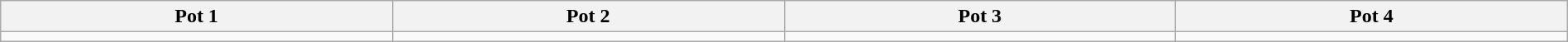<table class="wikitable" style="width:100%;">
<tr>
<th width="18%">Pot 1</th>
<th width="18%">Pot 2</th>
<th width="18%">Pot 3</th>
<th width="18%">Pot 4</th>
</tr>
<tr>
<td valign="top"></td>
<td valign="top"></td>
<td valign="top"></td>
<td valign="top"></td>
</tr>
</table>
